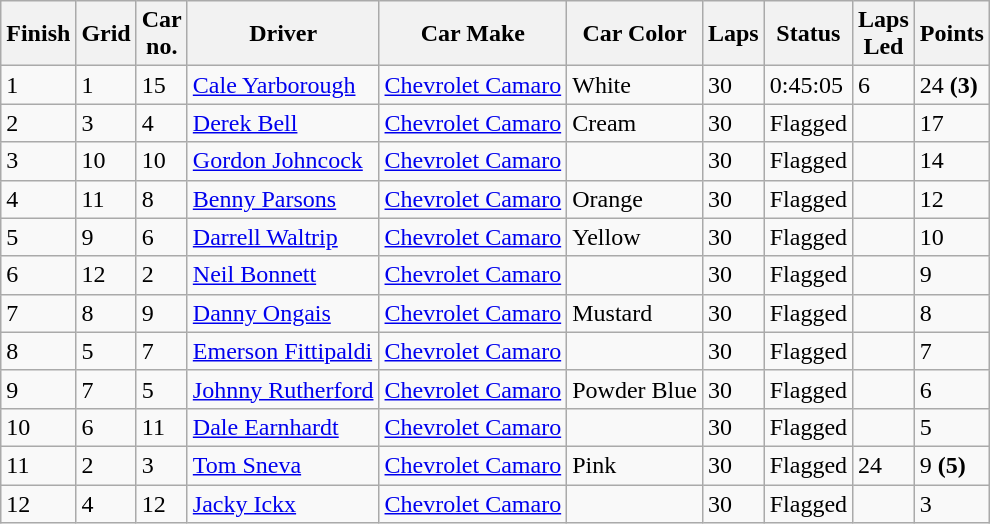<table class="wikitable">
<tr>
<th>Finish</th>
<th>Grid</th>
<th>Car<br>no.</th>
<th>Driver</th>
<th>Car Make</th>
<th>Car Color</th>
<th>Laps</th>
<th>Status</th>
<th>Laps<br>Led</th>
<th>Points</th>
</tr>
<tr>
<td>1</td>
<td>1</td>
<td>15</td>
<td> <a href='#'>Cale Yarborough</a></td>
<td><a href='#'>Chevrolet Camaro</a></td>
<td><div> White </div></td>
<td>30</td>
<td>0:45:05</td>
<td>6</td>
<td>24 <strong>(3)</strong></td>
</tr>
<tr>
<td>2</td>
<td>3</td>
<td>4</td>
<td> <a href='#'>Derek Bell</a></td>
<td><a href='#'>Chevrolet Camaro</a></td>
<td><div> Cream </div></td>
<td>30</td>
<td>Flagged</td>
<td></td>
<td>17</td>
</tr>
<tr>
<td>3</td>
<td>10</td>
<td>10</td>
<td> <a href='#'>Gordon Johncock</a></td>
<td><a href='#'>Chevrolet Camaro</a></td>
<td><div></div></td>
<td>30</td>
<td>Flagged</td>
<td></td>
<td>14</td>
</tr>
<tr>
<td>4</td>
<td>11</td>
<td>8</td>
<td> <a href='#'>Benny Parsons</a></td>
<td><a href='#'>Chevrolet Camaro</a></td>
<td><div> Orange </div></td>
<td>30</td>
<td>Flagged</td>
<td></td>
<td>12</td>
</tr>
<tr>
<td>5</td>
<td>9</td>
<td>6</td>
<td> <a href='#'>Darrell Waltrip</a></td>
<td><a href='#'>Chevrolet Camaro</a></td>
<td><div> Yellow </div></td>
<td>30</td>
<td>Flagged</td>
<td></td>
<td>10</td>
</tr>
<tr>
<td>6</td>
<td>12</td>
<td>2</td>
<td> <a href='#'>Neil Bonnett</a></td>
<td><a href='#'>Chevrolet Camaro</a></td>
<td><div> </div></td>
<td>30</td>
<td>Flagged</td>
<td></td>
<td>9</td>
</tr>
<tr>
<td>7</td>
<td>8</td>
<td>9</td>
<td> <a href='#'>Danny Ongais</a></td>
<td><a href='#'>Chevrolet Camaro</a></td>
<td><div> Mustard</div></td>
<td>30</td>
<td>Flagged</td>
<td></td>
<td>8</td>
</tr>
<tr>
<td>8</td>
<td>5</td>
<td>7</td>
<td> <a href='#'>Emerson Fittipaldi</a></td>
<td><a href='#'>Chevrolet Camaro</a></td>
<td><div></div></td>
<td>30</td>
<td>Flagged</td>
<td></td>
<td>7</td>
</tr>
<tr>
<td>9</td>
<td>7</td>
<td>5</td>
<td> <a href='#'>Johnny Rutherford</a></td>
<td><a href='#'>Chevrolet Camaro</a></td>
<td><div> Powder Blue </div></td>
<td>30</td>
<td>Flagged</td>
<td></td>
<td>6</td>
</tr>
<tr>
<td>10</td>
<td>6</td>
<td>11</td>
<td> <a href='#'>Dale Earnhardt</a></td>
<td><a href='#'>Chevrolet Camaro</a></td>
<td><div> </div></td>
<td>30</td>
<td>Flagged</td>
<td></td>
<td>5</td>
</tr>
<tr>
<td>11</td>
<td>2</td>
<td>3</td>
<td> <a href='#'>Tom Sneva</a></td>
<td><a href='#'>Chevrolet Camaro</a></td>
<td><div> Pink</div></td>
<td>30</td>
<td>Flagged</td>
<td>24</td>
<td>9 <strong>(5)</strong></td>
</tr>
<tr>
<td>12</td>
<td>4</td>
<td>12</td>
<td> <a href='#'>Jacky Ickx</a></td>
<td><a href='#'>Chevrolet Camaro</a></td>
<td><div></div></td>
<td>30</td>
<td>Flagged</td>
<td></td>
<td>3</td>
</tr>
</table>
